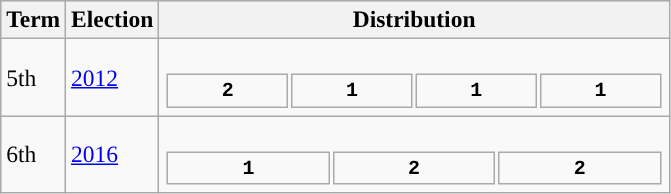<table class="wikitable" style="font-size:98%; align="right">
<tr bgcolor="#CCCCCC">
<th>Term</th>
<th>Election</th>
<th>Distribution</th>
</tr>
<tr>
<td>5th</td>
<td><a href='#'>2012</a></td>
<td><br><table style="width:25em; font-size:85%; text-align:center; font-family:Courier New;">
<tr style="font-weight:bold">
<td style="background:">2</td>
<td style="background:">1</td>
<td style="background:">1</td>
<td style="background:">1</td>
</tr>
</table>
</td>
</tr>
<tr>
<td>6th</td>
<td><a href='#'>2016</a></td>
<td><br><table style="width:25em; font-size:85%; text-align:center; font-family:Courier New;">
<tr style="font-weight:bold">
<td style="background:">1</td>
<td style="background:">2</td>
<td style="background:">2</td>
</tr>
</table>
</td>
</tr>
</table>
